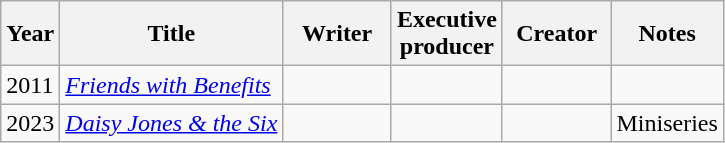<table class="wikitable">
<tr>
<th>Year</th>
<th>Title</th>
<th width=65>Writer</th>
<th>Executive<br>producer</th>
<th width=65>Creator</th>
<th>Notes</th>
</tr>
<tr>
<td>2011</td>
<td><em><a href='#'>Friends with Benefits</a></em></td>
<td></td>
<td></td>
<td></td>
<td></td>
</tr>
<tr>
<td>2023</td>
<td><em><a href='#'>Daisy Jones & the Six</a></em></td>
<td></td>
<td></td>
<td></td>
<td>Miniseries</td>
</tr>
</table>
